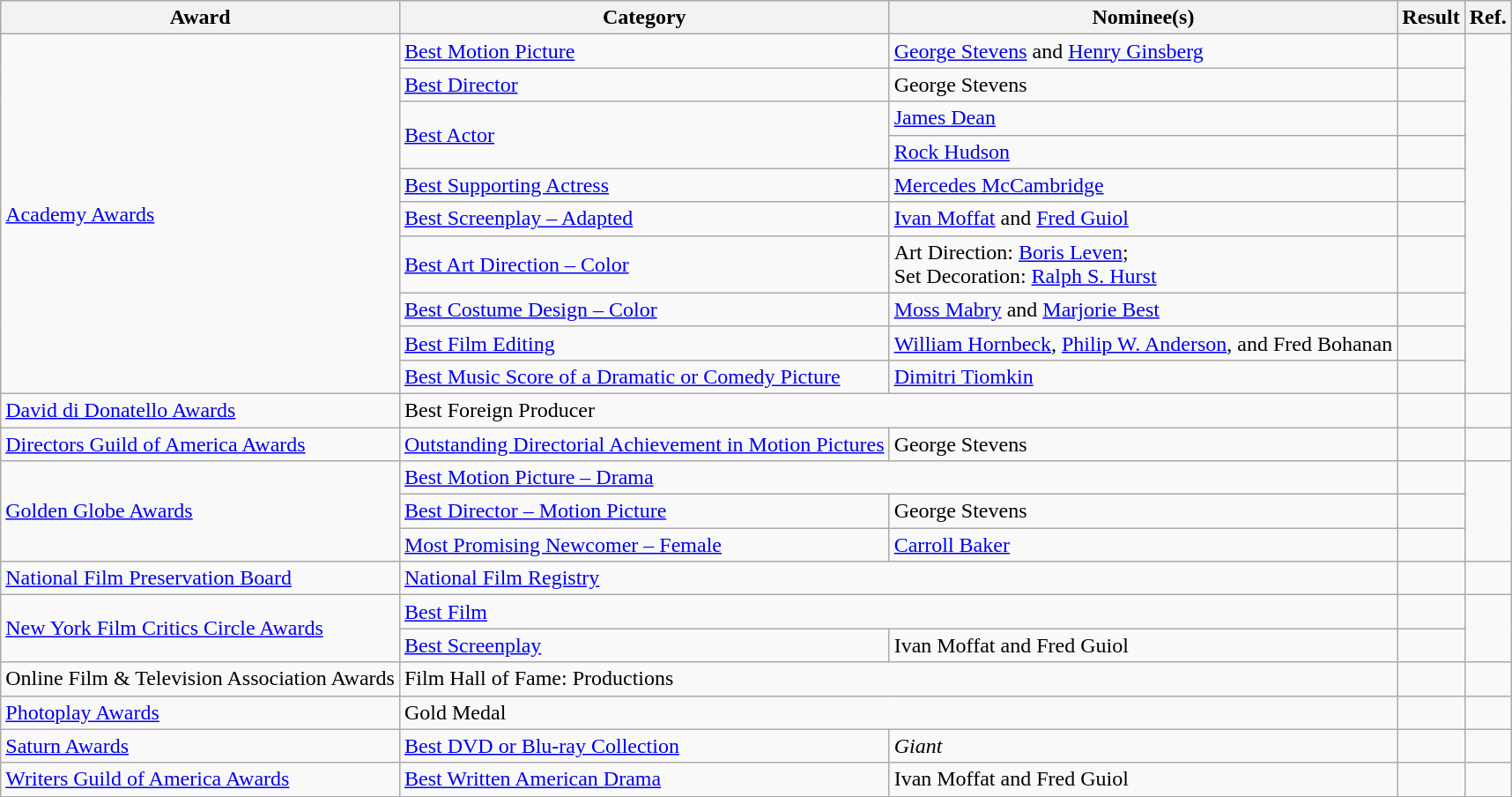<table class="wikitable plainrowheaders">
<tr>
<th>Award</th>
<th>Category</th>
<th>Nominee(s)</th>
<th>Result</th>
<th>Ref.</th>
</tr>
<tr>
<td rowspan="10"><a href='#'>Academy Awards</a></td>
<td><a href='#'>Best Motion Picture</a></td>
<td><a href='#'>George Stevens</a> and <a href='#'>Henry Ginsberg</a></td>
<td></td>
<td align="center" rowspan="10"> <br> </td>
</tr>
<tr>
<td><a href='#'>Best Director</a></td>
<td>George Stevens</td>
<td></td>
</tr>
<tr>
<td rowspan="2"><a href='#'>Best Actor</a></td>
<td><a href='#'>James Dean</a></td>
<td></td>
</tr>
<tr>
<td><a href='#'>Rock Hudson</a></td>
<td></td>
</tr>
<tr>
<td><a href='#'>Best Supporting Actress</a></td>
<td><a href='#'>Mercedes McCambridge</a></td>
<td></td>
</tr>
<tr>
<td><a href='#'>Best Screenplay – Adapted</a></td>
<td><a href='#'>Ivan Moffat</a> and <a href='#'>Fred Guiol</a></td>
<td></td>
</tr>
<tr>
<td><a href='#'>Best Art Direction – Color</a></td>
<td>Art Direction: <a href='#'>Boris Leven</a>; <br> Set Decoration: <a href='#'>Ralph S. Hurst</a></td>
<td></td>
</tr>
<tr>
<td><a href='#'>Best Costume Design – Color</a></td>
<td><a href='#'>Moss Mabry</a> and <a href='#'>Marjorie Best</a></td>
<td></td>
</tr>
<tr>
<td><a href='#'>Best Film Editing</a></td>
<td><a href='#'>William Hornbeck</a>, <a href='#'>Philip W. Anderson</a>, and Fred Bohanan</td>
<td></td>
</tr>
<tr>
<td><a href='#'>Best Music Score of a Dramatic or Comedy Picture</a></td>
<td><a href='#'>Dimitri Tiomkin</a></td>
<td></td>
</tr>
<tr>
<td><a href='#'>David di Donatello Awards</a></td>
<td colspan="2">Best Foreign Producer</td>
<td></td>
<td align="center"></td>
</tr>
<tr>
<td><a href='#'>Directors Guild of America Awards</a></td>
<td><a href='#'>Outstanding Directorial Achievement in Motion Pictures</a></td>
<td>George Stevens</td>
<td></td>
<td align="center"></td>
</tr>
<tr>
<td rowspan="3"><a href='#'>Golden Globe Awards</a></td>
<td colspan="2"><a href='#'>Best Motion Picture – Drama</a></td>
<td></td>
<td align="center" rowspan="3"></td>
</tr>
<tr>
<td><a href='#'>Best Director – Motion Picture</a></td>
<td>George Stevens</td>
<td></td>
</tr>
<tr>
<td><a href='#'>Most Promising Newcomer – Female</a></td>
<td><a href='#'>Carroll Baker</a> </td>
<td></td>
</tr>
<tr>
<td><a href='#'>National Film Preservation Board</a></td>
<td colspan="2"><a href='#'>National Film Registry</a></td>
<td></td>
<td align="center"></td>
</tr>
<tr>
<td rowspan="2"><a href='#'>New York Film Critics Circle Awards</a></td>
<td colspan="2"><a href='#'>Best Film</a></td>
<td></td>
</tr>
<tr>
<td><a href='#'>Best Screenplay</a></td>
<td>Ivan Moffat and Fred Guiol</td>
<td></td>
</tr>
<tr>
<td>Online Film & Television Association Awards</td>
<td colspan="2">Film Hall of Fame: Productions</td>
<td></td>
<td align="center"></td>
</tr>
<tr>
<td><a href='#'>Photoplay Awards</a></td>
<td colspan="2">Gold Medal</td>
<td></td>
<td align="center"></td>
</tr>
<tr>
<td><a href='#'>Saturn Awards</a></td>
<td><a href='#'>Best DVD or Blu-ray Collection</a></td>
<td><em>Giant</em> </td>
<td></td>
<td align="center"></td>
</tr>
<tr>
<td><a href='#'>Writers Guild of America Awards</a></td>
<td><a href='#'>Best Written American Drama</a></td>
<td>Ivan Moffat and Fred Guiol</td>
<td></td>
<td align="center"></td>
</tr>
</table>
